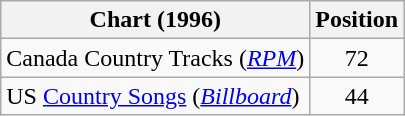<table class="wikitable">
<tr>
<th scope="col">Chart (1996)</th>
<th scope="col">Position</th>
</tr>
<tr>
<td>Canada Country Tracks (<em><a href='#'>RPM</a></em>)</td>
<td style="text-align:center;">72</td>
</tr>
<tr>
<td>US <a href='#'>Country Songs</a> (<em><a href='#'>Billboard</a></em>)</td>
<td style="text-align:center;">44</td>
</tr>
</table>
